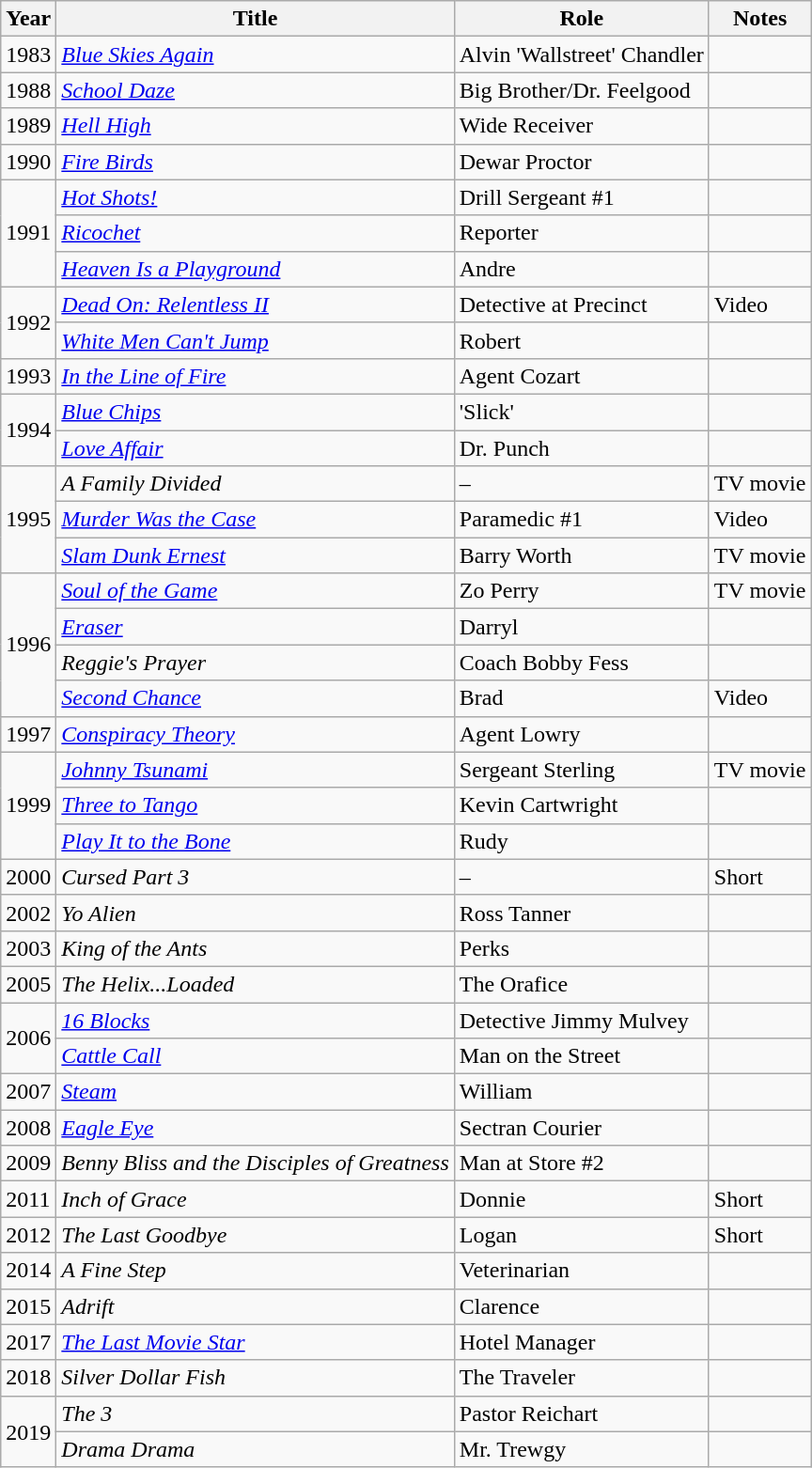<table class="wikitable sortable">
<tr>
<th>Year</th>
<th>Title</th>
<th>Role</th>
<th>Notes</th>
</tr>
<tr>
<td>1983</td>
<td><em><a href='#'>Blue Skies Again</a></em></td>
<td>Alvin 'Wallstreet' Chandler</td>
<td></td>
</tr>
<tr>
<td>1988</td>
<td><em><a href='#'>School Daze</a></em></td>
<td>Big Brother/Dr. Feelgood</td>
<td></td>
</tr>
<tr>
<td>1989</td>
<td><em><a href='#'>Hell High</a></em></td>
<td>Wide Receiver</td>
<td></td>
</tr>
<tr>
<td>1990</td>
<td><em><a href='#'>Fire Birds</a></em></td>
<td>Dewar Proctor</td>
<td></td>
</tr>
<tr>
<td rowspan=3>1991</td>
<td><em><a href='#'>Hot Shots!</a></em></td>
<td>Drill Sergeant #1</td>
<td></td>
</tr>
<tr>
<td><em><a href='#'>Ricochet</a></em></td>
<td>Reporter</td>
<td></td>
</tr>
<tr>
<td><em><a href='#'>Heaven Is a Playground</a></em></td>
<td>Andre</td>
<td></td>
</tr>
<tr>
<td rowspan=2>1992</td>
<td><em><a href='#'>Dead On: Relentless II</a></em></td>
<td>Detective at Precinct</td>
<td>Video</td>
</tr>
<tr>
<td><em><a href='#'>White Men Can't Jump</a></em></td>
<td>Robert</td>
<td></td>
</tr>
<tr>
<td>1993</td>
<td><em><a href='#'>In the Line of Fire</a></em></td>
<td>Agent Cozart</td>
<td></td>
</tr>
<tr>
<td rowspan=2>1994</td>
<td><em><a href='#'>Blue Chips</a></em></td>
<td>'Slick'</td>
<td></td>
</tr>
<tr>
<td><em><a href='#'>Love Affair</a></em></td>
<td>Dr. Punch</td>
<td></td>
</tr>
<tr>
<td rowspan=3>1995</td>
<td><em>A Family Divided</em></td>
<td>– </td>
<td>TV movie</td>
</tr>
<tr>
<td><em><a href='#'>Murder Was the Case</a></em></td>
<td>Paramedic #1</td>
<td>Video</td>
</tr>
<tr>
<td><em><a href='#'>Slam Dunk Ernest</a></em></td>
<td>Barry Worth</td>
<td>TV movie</td>
</tr>
<tr>
<td rowspan=4>1996</td>
<td><em><a href='#'>Soul of the Game</a></em></td>
<td>Zo Perry</td>
<td>TV movie</td>
</tr>
<tr>
<td><em><a href='#'>Eraser</a></em></td>
<td>Darryl</td>
<td></td>
</tr>
<tr>
<td><em>Reggie's Prayer</em></td>
<td>Coach Bobby Fess</td>
<td></td>
</tr>
<tr>
<td><em><a href='#'>Second Chance</a></em></td>
<td>Brad</td>
<td>Video</td>
</tr>
<tr>
<td>1997</td>
<td><em><a href='#'>Conspiracy Theory</a></em></td>
<td>Agent Lowry</td>
<td></td>
</tr>
<tr>
<td rowspan=3>1999</td>
<td><em><a href='#'>Johnny Tsunami</a></em></td>
<td>Sergeant Sterling</td>
<td>TV movie</td>
</tr>
<tr>
<td><em><a href='#'>Three to Tango</a></em></td>
<td>Kevin Cartwright</td>
<td></td>
</tr>
<tr>
<td><em><a href='#'>Play It to the Bone</a></em></td>
<td>Rudy</td>
<td></td>
</tr>
<tr>
<td>2000</td>
<td><em>Cursed Part 3</em></td>
<td>–</td>
<td>Short</td>
</tr>
<tr>
<td>2002</td>
<td><em>Yo Alien</em></td>
<td>Ross Tanner</td>
<td></td>
</tr>
<tr>
<td>2003</td>
<td><em>King of the Ants</em></td>
<td>Perks</td>
<td></td>
</tr>
<tr>
<td>2005</td>
<td><em>The Helix...Loaded</em></td>
<td>The Orafice</td>
<td></td>
</tr>
<tr>
<td rowspan=2>2006</td>
<td><em><a href='#'>16 Blocks</a></em></td>
<td>Detective Jimmy Mulvey</td>
<td></td>
</tr>
<tr>
<td><em><a href='#'>Cattle Call</a></em></td>
<td>Man on the Street</td>
<td></td>
</tr>
<tr>
<td>2007</td>
<td><em><a href='#'>Steam</a></em></td>
<td>William</td>
<td></td>
</tr>
<tr>
<td>2008</td>
<td><em><a href='#'>Eagle Eye</a></em></td>
<td>Sectran Courier</td>
<td></td>
</tr>
<tr>
<td>2009</td>
<td><em>Benny Bliss and the Disciples of Greatness</em></td>
<td>Man at Store #2</td>
<td></td>
</tr>
<tr>
<td>2011</td>
<td><em>Inch of Grace</em></td>
<td>Donnie</td>
<td>Short</td>
</tr>
<tr>
<td>2012</td>
<td><em>The Last Goodbye</em></td>
<td>Logan</td>
<td>Short</td>
</tr>
<tr>
<td>2014</td>
<td><em>A Fine Step</em></td>
<td>Veterinarian</td>
<td></td>
</tr>
<tr>
<td>2015</td>
<td><em>Adrift</em></td>
<td>Clarence</td>
<td></td>
</tr>
<tr>
<td>2017</td>
<td><em><a href='#'>The Last Movie Star</a></em></td>
<td>Hotel Manager</td>
<td></td>
</tr>
<tr>
<td>2018</td>
<td><em>Silver Dollar Fish</em></td>
<td>The Traveler</td>
<td></td>
</tr>
<tr>
<td rowspan=2>2019</td>
<td><em>The 3</em></td>
<td>Pastor Reichart</td>
<td></td>
</tr>
<tr>
<td><em>Drama Drama</em></td>
<td>Mr. Trewgy</td>
<td></td>
</tr>
</table>
